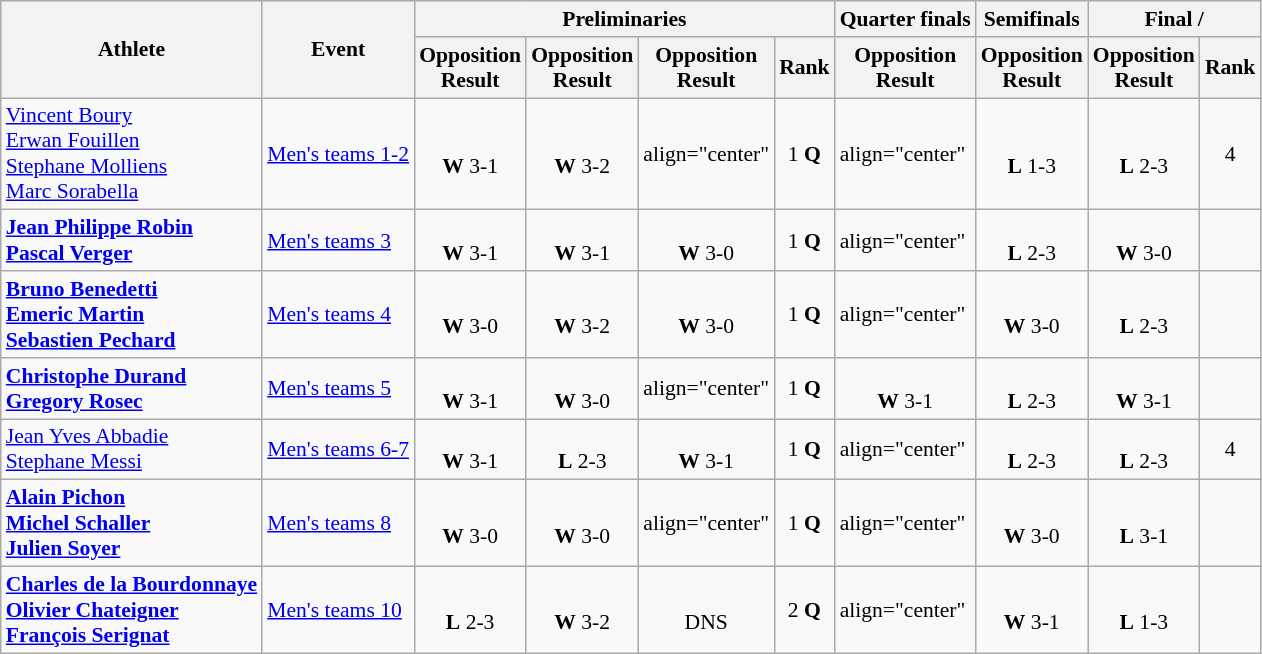<table class=wikitable style="font-size:90%">
<tr>
<th rowspan="2">Athlete</th>
<th rowspan="2">Event</th>
<th colspan="4">Preliminaries</th>
<th>Quarter finals</th>
<th>Semifinals</th>
<th colspan="2">Final / </th>
</tr>
<tr>
<th>Opposition<br>Result</th>
<th>Opposition<br>Result</th>
<th>Opposition<br>Result</th>
<th>Rank</th>
<th>Opposition<br>Result</th>
<th>Opposition<br>Result</th>
<th>Opposition<br>Result</th>
<th>Rank</th>
</tr>
<tr>
<td><a href='#'>Vincent Boury</a><br> <a href='#'>Erwan Fouillen</a><br> <a href='#'>Stephane Molliens</a><br> <a href='#'>Marc Sorabella</a></td>
<td><a href='#'>Men's teams 1-2</a></td>
<td align="center"><br><strong>W</strong> 3-1</td>
<td align="center"><br><strong>W</strong> 3-2</td>
<td>align="center" </td>
<td align="center">1 <strong>Q</strong></td>
<td>align="center" </td>
<td align="center"><br><strong>L</strong> 1-3</td>
<td align="center"><br><strong>L</strong> 2-3</td>
<td align="center">4</td>
</tr>
<tr>
<td><strong><a href='#'>Jean Philippe Robin</a></strong><br> <strong><a href='#'>Pascal Verger</a></strong></td>
<td><a href='#'>Men's teams 3</a></td>
<td align="center"><br><strong>W</strong> 3-1</td>
<td align="center"><br><strong>W</strong> 3-1</td>
<td align="center"><br><strong>W</strong> 3-0</td>
<td align="center">1 <strong>Q</strong></td>
<td>align="center" </td>
<td align="center"><br><strong>L</strong> 2-3</td>
<td align="center"><br><strong>W</strong> 3-0</td>
<td align="center"></td>
</tr>
<tr>
<td><strong><a href='#'>Bruno Benedetti</a></strong><br> <strong><a href='#'>Emeric Martin</a></strong><br> <strong><a href='#'>Sebastien Pechard</a></strong></td>
<td><a href='#'>Men's teams 4</a></td>
<td align="center"><br><strong>W</strong> 3-0</td>
<td align="center"><br><strong>W</strong> 3-2</td>
<td align="center"><br><strong>W</strong> 3-0</td>
<td align="center">1 <strong>Q</strong></td>
<td>align="center" </td>
<td align="center"><br><strong>W</strong> 3-0</td>
<td align="center"><br><strong>L</strong> 2-3</td>
<td align="center"></td>
</tr>
<tr>
<td><strong><a href='#'>Christophe Durand</a></strong><br> <strong><a href='#'>Gregory Rosec</a></strong></td>
<td><a href='#'>Men's teams 5</a></td>
<td align="center"><br><strong>W</strong> 3-1</td>
<td align="center"><br><strong>W</strong> 3-0</td>
<td>align="center" </td>
<td align="center">1 <strong>Q</strong></td>
<td align="center"><br><strong>W</strong> 3-1</td>
<td align="center"><br><strong>L</strong> 2-3</td>
<td align="center"><br><strong>W</strong> 3-1</td>
<td align="center"></td>
</tr>
<tr>
<td><a href='#'>Jean Yves Abbadie</a><br> <a href='#'>Stephane Messi</a></td>
<td><a href='#'>Men's teams 6-7</a></td>
<td align="center"><br><strong>W</strong> 3-1</td>
<td align="center"><br><strong>L</strong> 2-3</td>
<td align="center"><br><strong>W</strong> 3-1</td>
<td align="center">1 <strong>Q</strong></td>
<td>align="center" </td>
<td align="center"><br><strong>L</strong> 2-3</td>
<td align="center"><br><strong>L</strong> 2-3</td>
<td align="center">4</td>
</tr>
<tr>
<td><strong><a href='#'>Alain Pichon</a></strong><br> <strong><a href='#'>Michel Schaller</a></strong><br> <strong><a href='#'>Julien Soyer</a></strong></td>
<td><a href='#'>Men's teams 8</a></td>
<td align="center"><br><strong>W</strong> 3-0</td>
<td align="center"><br><strong>W</strong> 3-0</td>
<td>align="center" </td>
<td align="center">1 <strong>Q</strong></td>
<td>align="center" </td>
<td align="center"><br><strong>W</strong> 3-0</td>
<td align="center"><br><strong>L</strong> 3-1</td>
<td align="center"></td>
</tr>
<tr>
<td><strong><a href='#'>Charles de la Bourdonnaye</a></strong><br> <strong><a href='#'>Olivier Chateigner</a></strong><br> <strong><a href='#'>François Serignat</a></strong></td>
<td><a href='#'>Men's teams 10</a></td>
<td align="center"><br><strong>L</strong> 2-3</td>
<td align="center"><br><strong>W</strong> 3-2</td>
<td align="center"><br> DNS</td>
<td align="center">2 <strong>Q</strong></td>
<td>align="center" </td>
<td align="center"><br><strong>W</strong> 3-1</td>
<td align="center"><br><strong>L</strong> 1-3</td>
<td align="center"></td>
</tr>
</table>
